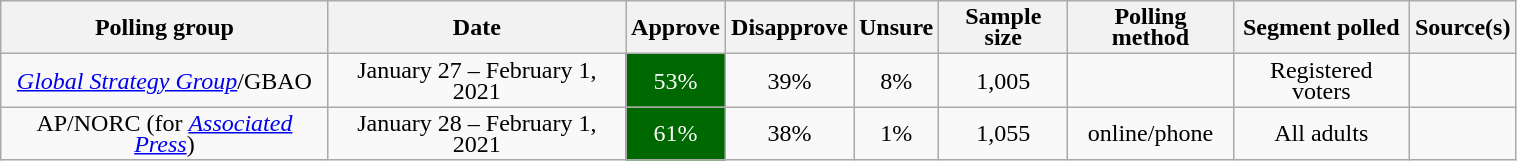<table class="wikitable sortable" style="text-align:center;line-height:14px;width: 80%;">
<tr>
<th class="unsortable">Polling group</th>
<th>Date</th>
<th>Approve</th>
<th>Disapprove</th>
<th>Unsure</th>
<th>Sample size</th>
<th>Polling method</th>
<th class="unsortable">Segment polled</th>
<th class="unsortable">Source(s)</th>
</tr>
<tr>
<td rowspan="1"><em><a href='#'>Global Strategy Group</a></em>/GBAO</td>
<td>January 27 – February 1, 2021</td>
<td style="background: #006800; color: white">53%</td>
<td>39%</td>
<td>8%</td>
<td>1,005</td>
<td></td>
<td rowspan="1">Registered voters</td>
<td></td>
</tr>
<tr>
<td rowspan="1">AP/NORC (for <em><a href='#'>Associated Press</a></em>)</td>
<td>January 28 – February 1, 2021</td>
<td style="background: #006800; color: white">61%</td>
<td>38%</td>
<td>1%</td>
<td>1,055</td>
<td>online/phone</td>
<td rowspan="1">All adults</td>
<td></td>
</tr>
</table>
